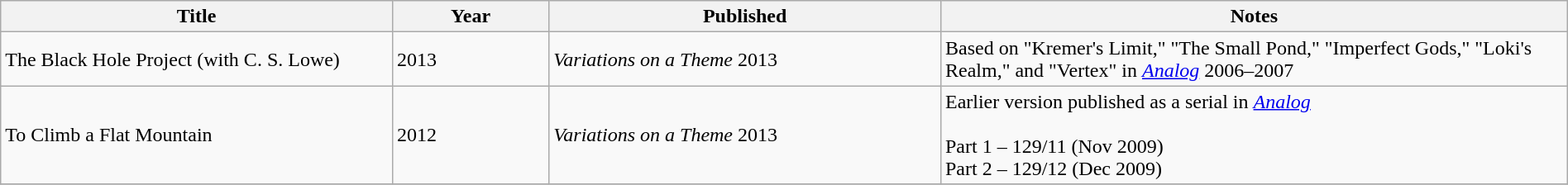<table class='wikitable sortable' width='100%'>
<tr>
<th width='25%'>Title</th>
<th width='10%'>Year</th>
<th width='25%'>Published</th>
<th width='40%' class="unsortable">Notes</th>
</tr>
<tr>
<td>The Black Hole Project (with C. S. Lowe)</td>
<td>2013</td>
<td><em>Variations on a Theme</em> 2013</td>
<td>Based on "Kremer's Limit," "The Small Pond," "Imperfect Gods," "Loki's Realm," and "Vertex" in <em><a href='#'>Analog</a></em> 2006–2007</td>
</tr>
<tr>
<td>To Climb a Flat Mountain</td>
<td>2012</td>
<td><em>Variations on a Theme</em> 2013</td>
<td>Earlier version published as a serial in <em><a href='#'>Analog</a></em><br><br>Part 1 – 129/11 (Nov 2009)<br>
Part 2 – 129/12 (Dec 2009)</td>
</tr>
<tr>
</tr>
</table>
